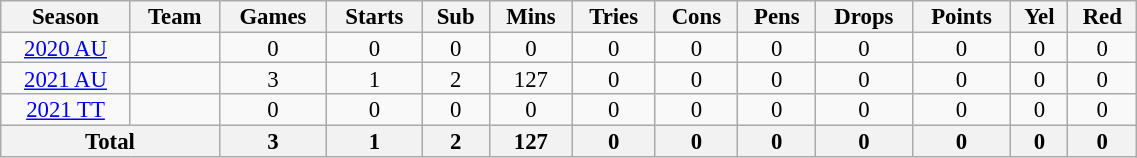<table class="wikitable" style="text-align:center; line-height:90%; font-size:95%; width:60%;">
<tr>
<th>Season</th>
<th>Team</th>
<th>Games</th>
<th>Starts</th>
<th>Sub</th>
<th>Mins</th>
<th>Tries</th>
<th>Cons</th>
<th>Pens</th>
<th>Drops</th>
<th>Points</th>
<th>Yel</th>
<th>Red</th>
</tr>
<tr>
<td><a href='#'>2020 AU</a></td>
<td></td>
<td>0</td>
<td>0</td>
<td>0</td>
<td>0</td>
<td>0</td>
<td>0</td>
<td>0</td>
<td>0</td>
<td>0</td>
<td>0</td>
<td>0</td>
</tr>
<tr>
<td><a href='#'>2021 AU</a></td>
<td></td>
<td>3</td>
<td>1</td>
<td>2</td>
<td>127</td>
<td>0</td>
<td>0</td>
<td>0</td>
<td>0</td>
<td>0</td>
<td>0</td>
<td>0</td>
</tr>
<tr>
<td><a href='#'>2021 TT</a></td>
<td></td>
<td>0</td>
<td>0</td>
<td>0</td>
<td>0</td>
<td>0</td>
<td>0</td>
<td>0</td>
<td>0</td>
<td>0</td>
<td>0</td>
<td>0</td>
</tr>
<tr>
<th colspan="2">Total</th>
<th>3</th>
<th>1</th>
<th>2</th>
<th>127</th>
<th>0</th>
<th>0</th>
<th>0</th>
<th>0</th>
<th>0</th>
<th>0</th>
<th>0</th>
</tr>
</table>
